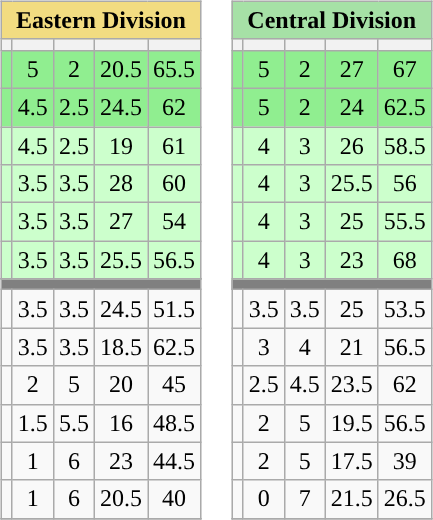<table>
<tr>
<td valign=left><br><table class="wikitable sortable" style="text-align:center;">
<tr>
<td style="background:#f2dc81;" colspan="5"><strong>Eastern Division</strong></td>
</tr>
<tr>
<th></th>
<th></th>
<th></th>
<th></th>
<th></th>
</tr>
<tr style="background:lightgreen;">
<td></td>
<td>5</td>
<td>2</td>
<td>20.5</td>
<td>65.5</td>
</tr>
<tr style="background:lightgreen;">
<td></td>
<td>4.5</td>
<td>2.5</td>
<td>24.5</td>
<td>62</td>
</tr>
<tr style="background:#ccffcc;">
<td></td>
<td>4.5</td>
<td>2.5</td>
<td>19</td>
<td>61</td>
</tr>
<tr style="background:#ccffcc;">
<td></td>
<td>3.5</td>
<td>3.5</td>
<td>28</td>
<td>60</td>
</tr>
<tr style="background:#ccffcc;">
<td></td>
<td>3.5</td>
<td>3.5</td>
<td>27</td>
<td>54</td>
</tr>
<tr style="background:#ccffcc;">
<td></td>
<td>3.5</td>
<td>3.5</td>
<td>25.5</td>
<td>56.5</td>
</tr>
<tr>
</tr>
<tr style="background: gray">
<td colspan="5"></td>
</tr>
<tr>
<td></td>
<td>3.5</td>
<td>3.5</td>
<td>24.5</td>
<td>51.5</td>
</tr>
<tr>
<td></td>
<td>3.5</td>
<td>3.5</td>
<td>18.5</td>
<td>62.5</td>
</tr>
<tr>
<td></td>
<td>2</td>
<td>5</td>
<td>20</td>
<td>45</td>
</tr>
<tr>
<td></td>
<td>1.5</td>
<td>5.5</td>
<td>16</td>
<td>48.5</td>
</tr>
<tr>
<td></td>
<td>1</td>
<td>6</td>
<td>23</td>
<td>44.5</td>
</tr>
<tr>
<td></td>
<td>1</td>
<td>6</td>
<td>20.5</td>
<td>40</td>
</tr>
<tr>
</tr>
</table>
</td>
<td valign=left><br><table class="wikitable sortable" style="text-align:center;">
<tr>
<td style="background:#a6e1a6;" colspan="5"><strong>Central Division</strong></td>
</tr>
<tr>
<th></th>
<th></th>
<th></th>
<th></th>
<th></th>
</tr>
<tr style="background:lightgreen;">
<td></td>
<td>5</td>
<td>2</td>
<td>27</td>
<td>67</td>
</tr>
<tr style="background:lightgreen;">
<td></td>
<td>5</td>
<td>2</td>
<td>24</td>
<td>62.5</td>
</tr>
<tr style="background:#ccffcc;">
<td></td>
<td>4</td>
<td>3</td>
<td>26</td>
<td>58.5</td>
</tr>
<tr style="background:#ccffcc;">
<td></td>
<td>4</td>
<td>3</td>
<td>25.5</td>
<td>56</td>
</tr>
<tr style="background:#ccffcc;">
<td></td>
<td>4</td>
<td>3</td>
<td>25</td>
<td>55.5</td>
</tr>
<tr style="background:#ccffcc;">
<td></td>
<td>4</td>
<td>3</td>
<td>23</td>
<td>68</td>
</tr>
<tr style="background: gray">
<td colspan="5"></td>
</tr>
<tr>
<td></td>
<td>3.5</td>
<td>3.5</td>
<td>25</td>
<td>53.5</td>
</tr>
<tr>
<td></td>
<td>3</td>
<td>4</td>
<td>21</td>
<td>56.5</td>
</tr>
<tr>
<td></td>
<td>2.5</td>
<td>4.5</td>
<td>23.5</td>
<td>62</td>
</tr>
<tr>
<td></td>
<td>2</td>
<td>5</td>
<td>19.5</td>
<td>56.5</td>
</tr>
<tr>
<td></td>
<td>2</td>
<td>5</td>
<td>17.5</td>
<td>39</td>
</tr>
<tr>
<td></td>
<td>0</td>
<td>7</td>
<td>21.5</td>
<td>26.5</td>
</tr>
<tr>
</tr>
</table>
</td>
</tr>
</table>
